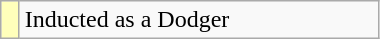<table class="wikitable" width=20%>
<tr>
<th scope="row" style="background:#ffb;"></th>
<td>Inducted as a Dodger</td>
</tr>
</table>
